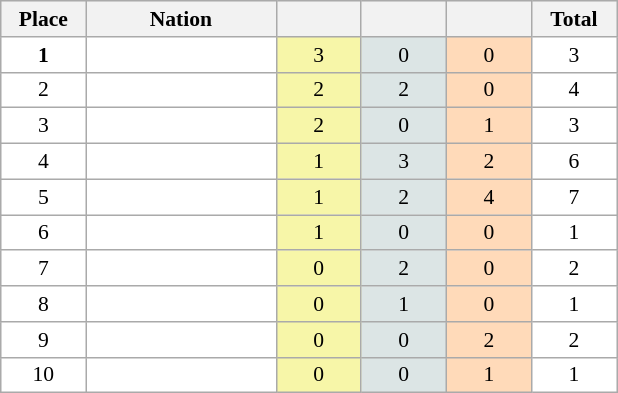<table class=wikitable style="border:1px solid #AAAAAA;font-size:90%">
<tr bgcolor="#EFEFEF">
<th width=50>Place</th>
<th width=120>Nation</th>
<th width=50></th>
<th width=50></th>
<th width=50></th>
<th width=50>Total</th>
</tr>
<tr align="center" valign="top" bgcolor="#FFFFFF">
<td><strong>1</strong></td>
<td align="left"><strong></strong></td>
<td style="background:#F7F6A8;">3</td>
<td style="background:#DCE5E5;">0</td>
<td style="background:#FFDAB9;">0</td>
<td>3</td>
</tr>
<tr align="center" valign="top" bgcolor="#FFFFFF">
<td>2</td>
<td align="left"></td>
<td style="background:#F7F6A8;">2</td>
<td style="background:#DCE5E5;">2</td>
<td style="background:#FFDAB9;">0</td>
<td>4</td>
</tr>
<tr align="center" valign="top" bgcolor="#FFFFFF">
<td>3</td>
<td align="left"></td>
<td style="background:#F7F6A8;">2</td>
<td style="background:#DCE5E5;">0</td>
<td style="background:#FFDAB9;">1</td>
<td>3</td>
</tr>
<tr align="center" valign="top" bgcolor="#FFFFFF">
<td>4</td>
<td align="left"></td>
<td style="background:#F7F6A8;">1</td>
<td style="background:#DCE5E5;">3</td>
<td style="background:#FFDAB9;">2</td>
<td>6</td>
</tr>
<tr align="center" valign="top" bgcolor="#FFFFFF">
<td>5</td>
<td align="left"></td>
<td style="background:#F7F6A8;">1</td>
<td style="background:#DCE5E5;">2</td>
<td style="background:#FFDAB9;">4</td>
<td>7</td>
</tr>
<tr align="center" valign="top" bgcolor="#FFFFFF">
<td>6</td>
<td align="left"></td>
<td style="background:#F7F6A8;">1</td>
<td style="background:#DCE5E5;">0</td>
<td style="background:#FFDAB9;">0</td>
<td>1</td>
</tr>
<tr align="center" valign="top" bgcolor="#FFFFFF">
<td>7</td>
<td align="left"></td>
<td style="background:#F7F6A8;">0</td>
<td style="background:#DCE5E5;">2</td>
<td style="background:#FFDAB9;">0</td>
<td>2</td>
</tr>
<tr align="center" valign="top" bgcolor="#FFFFFF">
<td>8</td>
<td align="left"></td>
<td style="background:#F7F6A8;">0</td>
<td style="background:#DCE5E5;">1</td>
<td style="background:#FFDAB9;">0</td>
<td>1</td>
</tr>
<tr align="center" valign="top" bgcolor="#FFFFFF">
<td>9</td>
<td align="left"></td>
<td style="background:#F7F6A8;">0</td>
<td style="background:#DCE5E5;">0</td>
<td style="background:#FFDAB9;">2</td>
<td>2</td>
</tr>
<tr align="center" valign="top" bgcolor="#FFFFFF">
<td>10</td>
<td align="left"></td>
<td style="background:#F7F6A8;">0</td>
<td style="background:#DCE5E5;">0</td>
<td style="background:#FFDAB9;">1</td>
<td>1</td>
</tr>
</table>
